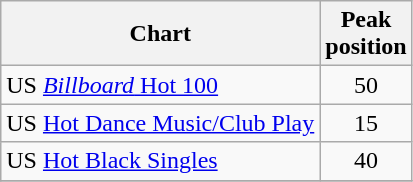<table Class = "wikitable sortable">
<tr>
<th>Chart</th>
<th>Peak<br>position</th>
</tr>
<tr>
<td>US <a href='#'><em>Billboard</em> Hot 100</a></td>
<td align = "center">50</td>
</tr>
<tr>
<td>US <a href='#'>Hot Dance Music/Club Play</a></td>
<td align = "center">15</td>
</tr>
<tr>
<td>US <a href='#'>Hot Black Singles</a></td>
<td align = "center">40</td>
</tr>
<tr>
</tr>
</table>
